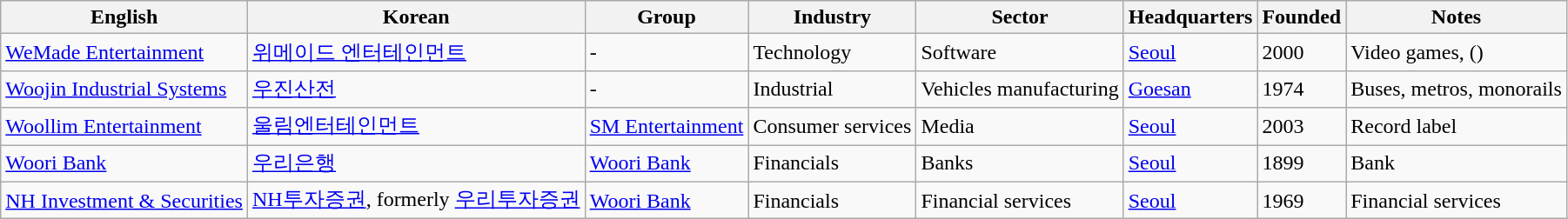<table class="wikitable sortable">
<tr>
<th>English</th>
<th>Korean</th>
<th>Group</th>
<th>Industry</th>
<th>Sector</th>
<th>Headquarters</th>
<th>Founded</th>
<th class="unsortable">Notes</th>
</tr>
<tr>
<td><a href='#'>WeMade Entertainment</a></td>
<td><a href='#'>위메이드 엔터테인먼트</a></td>
<td>-</td>
<td>Technology</td>
<td>Software</td>
<td><a href='#'>Seoul</a></td>
<td>2000</td>
<td>Video games, ()</td>
</tr>
<tr>
<td><a href='#'>Woojin Industrial Systems</a></td>
<td><a href='#'>우진산전</a></td>
<td>-</td>
<td>Industrial</td>
<td>Vehicles manufacturing</td>
<td><a href='#'>Goesan</a></td>
<td>1974</td>
<td>Buses, metros, monorails</td>
</tr>
<tr>
<td><a href='#'>Woollim Entertainment</a></td>
<td><a href='#'>울림엔터테인먼트</a></td>
<td><a href='#'>SM Entertainment</a></td>
<td>Consumer services</td>
<td>Media</td>
<td><a href='#'>Seoul</a></td>
<td>2003</td>
<td>Record label</td>
</tr>
<tr>
<td><a href='#'>Woori Bank</a></td>
<td><a href='#'>우리은행</a></td>
<td><a href='#'>Woori Bank</a></td>
<td>Financials</td>
<td>Banks</td>
<td><a href='#'>Seoul</a></td>
<td>1899</td>
<td>Bank</td>
</tr>
<tr>
<td><a href='#'>NH Investment & Securities</a></td>
<td><a href='#'>NH투자증권</a>, formerly <a href='#'>우리투자증권</a></td>
<td><a href='#'>Woori Bank</a></td>
<td>Financials</td>
<td>Financial services</td>
<td><a href='#'>Seoul</a></td>
<td>1969</td>
<td>Financial services</td>
</tr>
</table>
